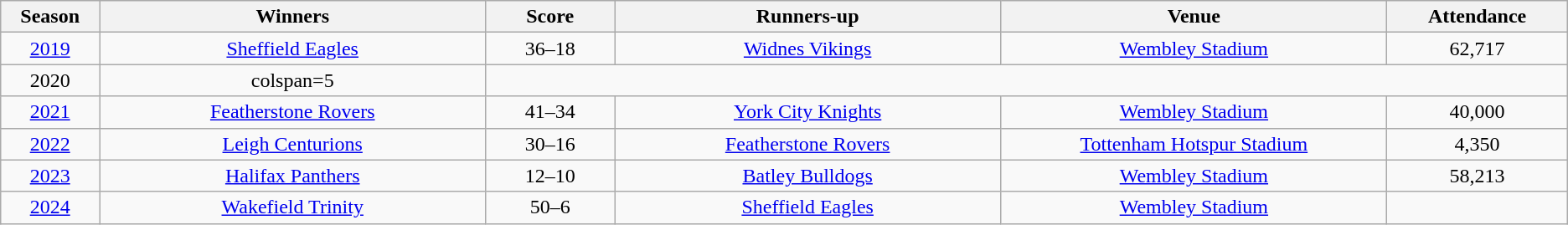<table class="wikitable" style="text-align:center;">
<tr>
<th width="3%">Season</th>
<th width="15%">Winners</th>
<th width="5%">Score</th>
<th width="15%">Runners-up</th>
<th width="15%">Venue</th>
<th width="7%">Attendance</th>
</tr>
<tr>
<td><a href='#'>2019</a></td>
<td> <a href='#'>Sheffield Eagles</a></td>
<td>36–18</td>
<td> <a href='#'>Widnes Vikings</a></td>
<td><a href='#'>Wembley Stadium</a></td>
<td>62,717</td>
</tr>
<tr>
<td>2020</td>
<td>colspan=5</td>
</tr>
<tr>
<td><a href='#'>2021</a></td>
<td> <a href='#'>Featherstone Rovers</a></td>
<td>41–34</td>
<td> <a href='#'>York City Knights</a></td>
<td><a href='#'>Wembley Stadium</a></td>
<td>40,000</td>
</tr>
<tr>
<td><a href='#'>2022</a></td>
<td> <a href='#'>Leigh Centurions</a></td>
<td>30–16</td>
<td> <a href='#'>Featherstone Rovers</a></td>
<td><a href='#'>Tottenham Hotspur Stadium</a></td>
<td>4,350</td>
</tr>
<tr>
<td><a href='#'>2023</a></td>
<td> <a href='#'>Halifax Panthers</a></td>
<td>12–10</td>
<td> <a href='#'>Batley Bulldogs</a></td>
<td><a href='#'>Wembley Stadium</a></td>
<td>58,213</td>
</tr>
<tr>
<td><a href='#'>2024</a></td>
<td> <a href='#'>Wakefield Trinity</a></td>
<td>50–6</td>
<td> <a href='#'>Sheffield Eagles</a></td>
<td><a href='#'>Wembley Stadium</a></td>
<td></td>
</tr>
</table>
